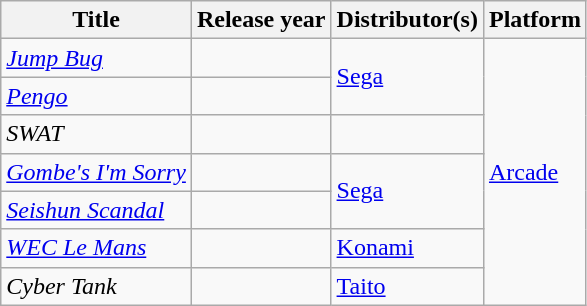<table class="wikitable sortable" width="auto">
<tr>
<th>Title</th>
<th>Release year</th>
<th>Distributor(s)</th>
<th>Platform</th>
</tr>
<tr>
<td><em><a href='#'>Jump Bug</a></em></td>
<td></td>
<td rowspan="2"><a href='#'>Sega</a></td>
<td rowspan="7"><a href='#'>Arcade</a></td>
</tr>
<tr>
<td><em><a href='#'>Pengo</a></em></td>
<td></td>
</tr>
<tr>
<td><em>SWAT</em></td>
<td></td>
<td></td>
</tr>
<tr>
<td><em><a href='#'>Gombe's I'm Sorry</a></em></td>
<td></td>
<td rowspan="2"><a href='#'>Sega</a></td>
</tr>
<tr>
<td><em><a href='#'>Seishun Scandal</a></em></td>
<td></td>
</tr>
<tr>
<td><em><a href='#'>WEC Le Mans</a></em></td>
<td></td>
<td><a href='#'>Konami</a></td>
</tr>
<tr>
<td><em>Cyber Tank</em></td>
<td></td>
<td><a href='#'>Taito</a></td>
</tr>
</table>
